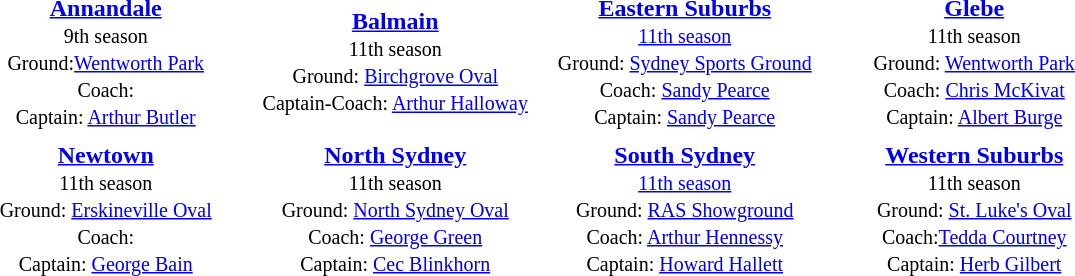<table align="center" class="toccolours" style="text-valign: center;" cellpadding=3 cellspacing=2>
<tr>
<th width=185></th>
<th width=185></th>
<th width=185></th>
<th width=185></th>
</tr>
<tr>
<td align="center"><strong><a href='#'>Annandale</a></strong><br><small>9th season<br>Ground:<a href='#'>Wentworth Park</a>  <br>Coach: <br>Captain: <a href='#'>Arthur Butler</a> </small></td>
<td align="center"><strong><a href='#'>Balmain</a></strong><br><small>11th season<br>Ground: <a href='#'>Birchgrove Oval</a><br>Captain-Coach: <a href='#'>Arthur Halloway</a></small></td>
<td align="center"><strong><a href='#'>Eastern Suburbs</a></strong><br><small><a href='#'>11th season</a><br>Ground: <a href='#'>Sydney Sports Ground</a><br>Coach: <a href='#'>Sandy Pearce</a> <br>Captain: <a href='#'>Sandy Pearce</a> </small></td>
<td align="center"><strong><a href='#'>Glebe</a></strong><br><small>11th season<br>Ground: <a href='#'>Wentworth Park</a> <br>Coach: <a href='#'>Chris McKivat</a> <br>Captain: <a href='#'>Albert Burge</a> </small></td>
</tr>
<tr>
<td align="center"><strong><a href='#'>Newtown</a></strong><br><small>11th season<br>Ground: <a href='#'>Erskineville Oval</a> <br>Coach: <br>Captain: <a href='#'>George Bain</a></small></td>
<td align="center"><strong><a href='#'>North Sydney</a></strong><br><small>11th season<br>Ground: <a href='#'>North Sydney Oval</a><br>Coach: <a href='#'>George Green</a> <br>Captain: <a href='#'>Cec Blinkhorn</a> </small></td>
<td align="center"><strong><a href='#'>South Sydney</a></strong><br><small><a href='#'>11th season</a><br>Ground: <a href='#'>RAS Showground</a> <br>Coach: <a href='#'>Arthur Hennessy</a><br>Captain: <a href='#'>Howard Hallett</a> </small></td>
<td align="center"><strong><a href='#'>Western Suburbs</a></strong><br><small>11th season<br>Ground: <a href='#'>St. Luke's Oval</a><br>Coach:<a href='#'>Tedda Courtney</a> <br>Captain: <a href='#'>Herb Gilbert</a> </small></td>
</tr>
</table>
